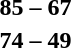<table style="text-align:center">
<tr>
<th width=200></th>
<th width=100></th>
<th width=200></th>
</tr>
<tr>
<td align=right><strong></strong></td>
<td><strong>85 – 67</strong></td>
<td align=left></td>
</tr>
<tr>
<td align=right><strong></strong></td>
<td><strong>74 – 49</strong></td>
<td align=left></td>
</tr>
</table>
